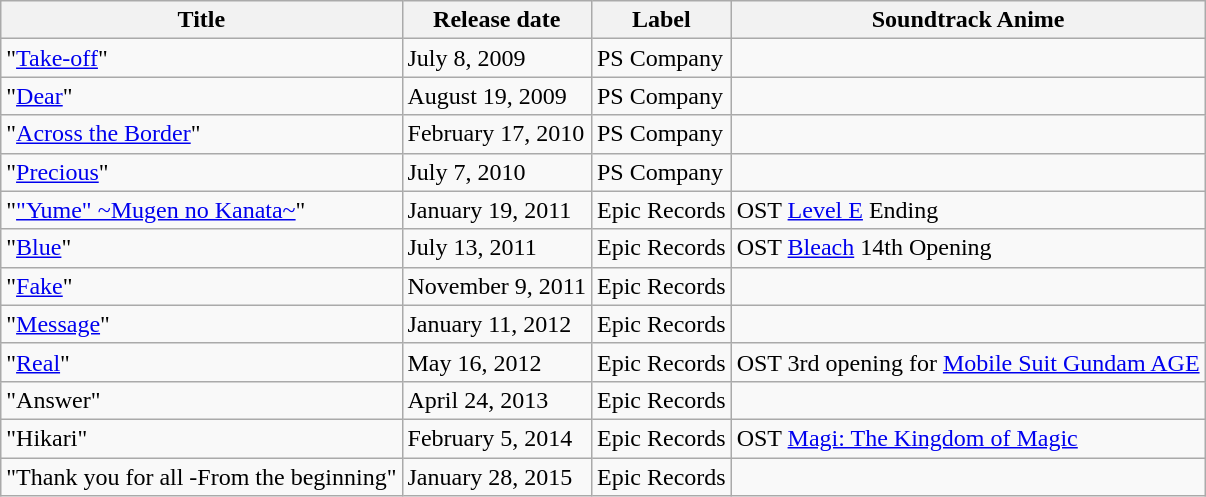<table class="wikitable">
<tr>
<th>Title</th>
<th>Release date</th>
<th>Label</th>
<th>Soundtrack Anime</th>
</tr>
<tr>
<td>"<a href='#'>Take-off</a>"</td>
<td>July 8, 2009</td>
<td>PS Company</td>
<td></td>
</tr>
<tr>
<td>"<a href='#'>Dear</a>"</td>
<td>August 19, 2009</td>
<td>PS Company</td>
<td></td>
</tr>
<tr>
<td>"<a href='#'>Across the Border</a>"</td>
<td>February 17, 2010</td>
<td>PS Company</td>
<td></td>
</tr>
<tr>
<td>"<a href='#'>Precious</a>"</td>
<td>July 7, 2010</td>
<td>PS Company</td>
<td></td>
</tr>
<tr>
<td>"<a href='#'>"Yume" ~Mugen no Kanata~</a>"</td>
<td>January 19, 2011</td>
<td>Epic Records</td>
<td>OST <a href='#'>Level E</a> Ending</td>
</tr>
<tr>
<td>"<a href='#'>Blue</a>"</td>
<td>July 13, 2011</td>
<td>Epic Records</td>
<td>OST <a href='#'>Bleach</a> 14th Opening</td>
</tr>
<tr>
<td>"<a href='#'>Fake</a>"</td>
<td>November 9, 2011</td>
<td>Epic Records</td>
<td></td>
</tr>
<tr>
<td>"<a href='#'>Message</a>"</td>
<td>January 11, 2012</td>
<td>Epic Records</td>
<td></td>
</tr>
<tr>
<td>"<a href='#'>Real</a>"</td>
<td>May 16, 2012</td>
<td>Epic Records</td>
<td>OST 3rd opening for <a href='#'>Mobile Suit Gundam AGE</a></td>
</tr>
<tr>
<td>"Answer"</td>
<td>April 24, 2013</td>
<td>Epic Records</td>
<td></td>
</tr>
<tr>
<td>"Hikari"</td>
<td>February 5, 2014</td>
<td>Epic Records</td>
<td>OST <a href='#'>Magi: The Kingdom of Magic</a></td>
</tr>
<tr>
<td>"Thank you for all -From the beginning"</td>
<td>January 28, 2015</td>
<td>Epic Records</td>
<td></td>
</tr>
</table>
